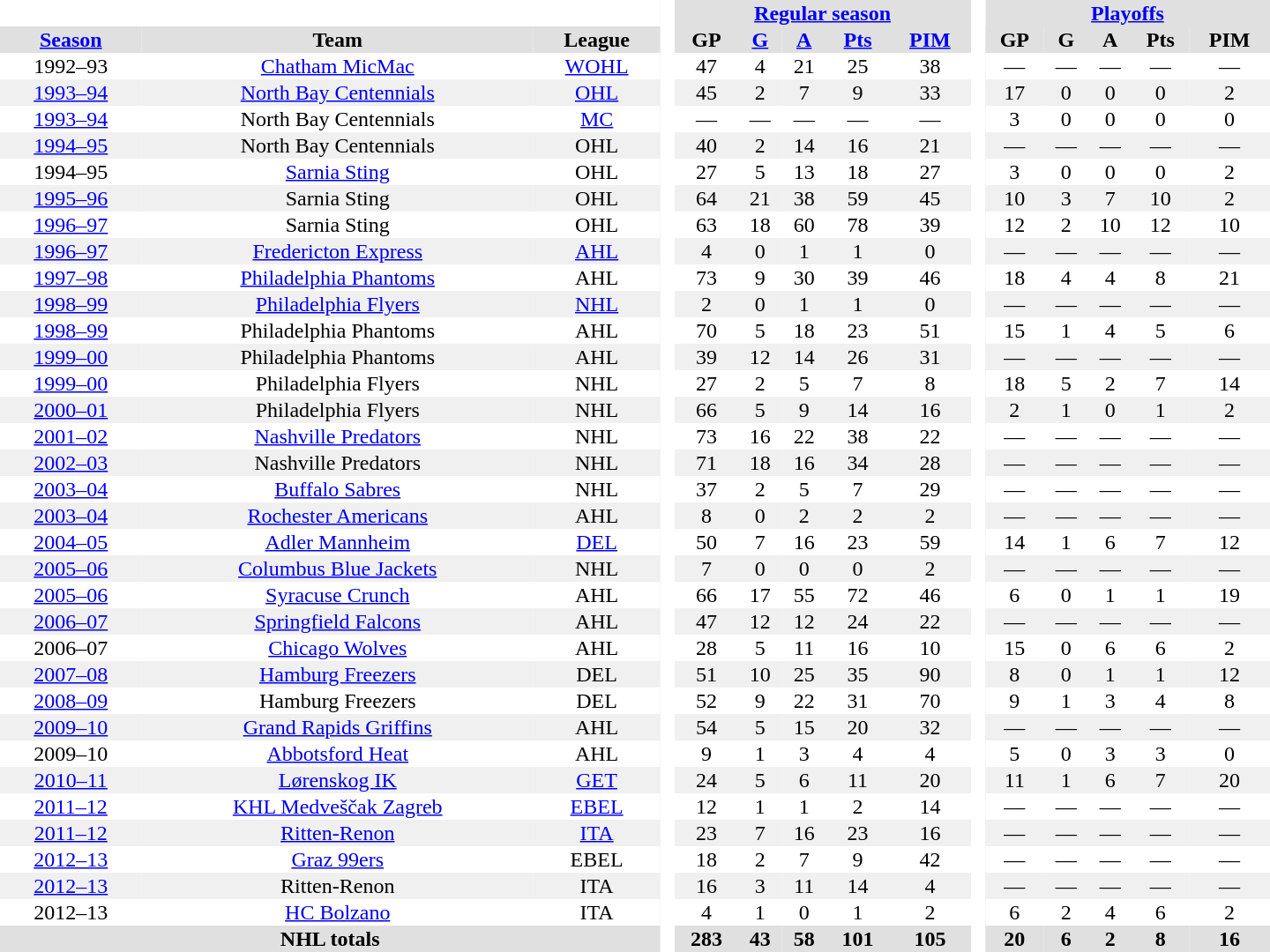<table border="0" cellpadding="1" cellspacing="0" style="text-align:center; width:60em;">
<tr style="background:#e0e0e0;">
<th colspan="3" bgcolor="#ffffff"> </th>
<th rowspan="99" bgcolor="#ffffff"> </th>
<th colspan="5"><a href='#'>Regular season</a></th>
<th rowspan="99" bgcolor="#ffffff"> </th>
<th colspan="5"><a href='#'>Playoffs</a></th>
</tr>
<tr style="background:#e0e0e0;">
<th><a href='#'>Season</a></th>
<th>Team</th>
<th>League</th>
<th>GP</th>
<th><a href='#'>G</a></th>
<th><a href='#'>A</a></th>
<th><a href='#'>Pts</a></th>
<th><a href='#'>PIM</a></th>
<th>GP</th>
<th>G</th>
<th>A</th>
<th>Pts</th>
<th>PIM</th>
</tr>
<tr>
<td>1992–93</td>
<td><a href='#'>Chatham MicMac</a></td>
<td><a href='#'>WOHL</a></td>
<td>47</td>
<td>4</td>
<td>21</td>
<td>25</td>
<td>38</td>
<td>—</td>
<td>—</td>
<td>—</td>
<td>—</td>
<td>—</td>
</tr>
<tr style="background:#f0f0f0;">
<td><a href='#'>1993–94</a></td>
<td><a href='#'>North Bay Centennials</a></td>
<td><a href='#'>OHL</a></td>
<td>45</td>
<td>2</td>
<td>7</td>
<td>9</td>
<td>33</td>
<td>17</td>
<td>0</td>
<td>0</td>
<td>0</td>
<td>2</td>
</tr>
<tr>
<td><a href='#'>1993–94</a></td>
<td>North Bay Centennials</td>
<td><a href='#'>MC</a></td>
<td>—</td>
<td>—</td>
<td>—</td>
<td>—</td>
<td>—</td>
<td>3</td>
<td>0</td>
<td>0</td>
<td>0</td>
<td>0</td>
</tr>
<tr style="background:#f0f0f0;">
<td><a href='#'>1994–95</a></td>
<td>North Bay Centennials</td>
<td>OHL</td>
<td>40</td>
<td>2</td>
<td>14</td>
<td>16</td>
<td>21</td>
<td>—</td>
<td>—</td>
<td>—</td>
<td>—</td>
<td>—</td>
</tr>
<tr>
<td>1994–95</td>
<td><a href='#'>Sarnia Sting</a></td>
<td>OHL</td>
<td>27</td>
<td>5</td>
<td>13</td>
<td>18</td>
<td>27</td>
<td>3</td>
<td>0</td>
<td>0</td>
<td>0</td>
<td>2</td>
</tr>
<tr style="background:#f0f0f0;">
<td><a href='#'>1995–96</a></td>
<td>Sarnia Sting</td>
<td>OHL</td>
<td>64</td>
<td>21</td>
<td>38</td>
<td>59</td>
<td>45</td>
<td>10</td>
<td>3</td>
<td>7</td>
<td>10</td>
<td>2</td>
</tr>
<tr>
<td><a href='#'>1996–97</a></td>
<td>Sarnia Sting</td>
<td>OHL</td>
<td>63</td>
<td>18</td>
<td>60</td>
<td>78</td>
<td>39</td>
<td>12</td>
<td>2</td>
<td>10</td>
<td>12</td>
<td>10</td>
</tr>
<tr style="background:#f0f0f0;">
<td><a href='#'>1996–97</a></td>
<td><a href='#'>Fredericton Express</a></td>
<td><a href='#'>AHL</a></td>
<td>4</td>
<td>0</td>
<td>1</td>
<td>1</td>
<td>0</td>
<td>—</td>
<td>—</td>
<td>—</td>
<td>—</td>
<td>—</td>
</tr>
<tr>
<td><a href='#'>1997–98</a></td>
<td><a href='#'>Philadelphia Phantoms</a></td>
<td>AHL</td>
<td>73</td>
<td>9</td>
<td>30</td>
<td>39</td>
<td>46</td>
<td>18</td>
<td>4</td>
<td>4</td>
<td>8</td>
<td>21</td>
</tr>
<tr style="background:#f0f0f0;">
<td><a href='#'>1998–99</a></td>
<td><a href='#'>Philadelphia Flyers</a></td>
<td><a href='#'>NHL</a></td>
<td>2</td>
<td>0</td>
<td>1</td>
<td>1</td>
<td>0</td>
<td>—</td>
<td>—</td>
<td>—</td>
<td>—</td>
<td>—</td>
</tr>
<tr>
<td><a href='#'>1998–99</a></td>
<td>Philadelphia Phantoms</td>
<td>AHL</td>
<td>70</td>
<td>5</td>
<td>18</td>
<td>23</td>
<td>51</td>
<td>15</td>
<td>1</td>
<td>4</td>
<td>5</td>
<td>6</td>
</tr>
<tr style="background:#f0f0f0;">
<td><a href='#'>1999–00</a></td>
<td>Philadelphia Phantoms</td>
<td>AHL</td>
<td>39</td>
<td>12</td>
<td>14</td>
<td>26</td>
<td>31</td>
<td>—</td>
<td>—</td>
<td>—</td>
<td>—</td>
<td>—</td>
</tr>
<tr>
<td><a href='#'>1999–00</a></td>
<td>Philadelphia Flyers</td>
<td>NHL</td>
<td>27</td>
<td>2</td>
<td>5</td>
<td>7</td>
<td>8</td>
<td>18</td>
<td>5</td>
<td>2</td>
<td>7</td>
<td>14</td>
</tr>
<tr style="background:#f0f0f0;">
<td><a href='#'>2000–01</a></td>
<td>Philadelphia Flyers</td>
<td>NHL</td>
<td>66</td>
<td>5</td>
<td>9</td>
<td>14</td>
<td>16</td>
<td>2</td>
<td>1</td>
<td>0</td>
<td>1</td>
<td>2</td>
</tr>
<tr>
<td><a href='#'>2001–02</a></td>
<td><a href='#'>Nashville Predators</a></td>
<td>NHL</td>
<td>73</td>
<td>16</td>
<td>22</td>
<td>38</td>
<td>22</td>
<td>—</td>
<td>—</td>
<td>—</td>
<td>—</td>
<td>—</td>
</tr>
<tr style="background:#f0f0f0;">
<td><a href='#'>2002–03</a></td>
<td>Nashville Predators</td>
<td>NHL</td>
<td>71</td>
<td>18</td>
<td>16</td>
<td>34</td>
<td>28</td>
<td>—</td>
<td>—</td>
<td>—</td>
<td>—</td>
<td>—</td>
</tr>
<tr>
<td><a href='#'>2003–04</a></td>
<td><a href='#'>Buffalo Sabres</a></td>
<td>NHL</td>
<td>37</td>
<td>2</td>
<td>5</td>
<td>7</td>
<td>29</td>
<td>—</td>
<td>—</td>
<td>—</td>
<td>—</td>
<td>—</td>
</tr>
<tr style="background:#f0f0f0;">
<td><a href='#'>2003–04</a></td>
<td><a href='#'>Rochester Americans</a></td>
<td>AHL</td>
<td>8</td>
<td>0</td>
<td>2</td>
<td>2</td>
<td>2</td>
<td>—</td>
<td>—</td>
<td>—</td>
<td>—</td>
<td>—</td>
</tr>
<tr>
<td><a href='#'>2004–05</a></td>
<td><a href='#'>Adler Mannheim</a></td>
<td><a href='#'>DEL</a></td>
<td>50</td>
<td>7</td>
<td>16</td>
<td>23</td>
<td>59</td>
<td>14</td>
<td>1</td>
<td>6</td>
<td>7</td>
<td>12</td>
</tr>
<tr style="background:#f0f0f0;">
<td><a href='#'>2005–06</a></td>
<td><a href='#'>Columbus Blue Jackets</a></td>
<td>NHL</td>
<td>7</td>
<td>0</td>
<td>0</td>
<td>0</td>
<td>2</td>
<td>—</td>
<td>—</td>
<td>—</td>
<td>—</td>
<td>—</td>
</tr>
<tr>
<td><a href='#'>2005–06</a></td>
<td><a href='#'>Syracuse Crunch</a></td>
<td>AHL</td>
<td>66</td>
<td>17</td>
<td>55</td>
<td>72</td>
<td>46</td>
<td>6</td>
<td>0</td>
<td>1</td>
<td>1</td>
<td>19</td>
</tr>
<tr style="background:#f0f0f0;">
<td><a href='#'>2006–07</a></td>
<td><a href='#'>Springfield Falcons</a></td>
<td>AHL</td>
<td>47</td>
<td>12</td>
<td>12</td>
<td>24</td>
<td>22</td>
<td>—</td>
<td>—</td>
<td>—</td>
<td>—</td>
<td>—</td>
</tr>
<tr>
<td>2006–07</td>
<td><a href='#'>Chicago Wolves</a></td>
<td>AHL</td>
<td>28</td>
<td>5</td>
<td>11</td>
<td>16</td>
<td>10</td>
<td>15</td>
<td>0</td>
<td>6</td>
<td>6</td>
<td>2</td>
</tr>
<tr style="background:#f0f0f0;">
<td><a href='#'>2007–08</a></td>
<td><a href='#'>Hamburg Freezers</a></td>
<td>DEL</td>
<td>51</td>
<td>10</td>
<td>25</td>
<td>35</td>
<td>90</td>
<td>8</td>
<td>0</td>
<td>1</td>
<td>1</td>
<td>12</td>
</tr>
<tr>
<td><a href='#'>2008–09</a></td>
<td>Hamburg Freezers</td>
<td>DEL</td>
<td>52</td>
<td>9</td>
<td>22</td>
<td>31</td>
<td>70</td>
<td>9</td>
<td>1</td>
<td>3</td>
<td>4</td>
<td>8</td>
</tr>
<tr style="background:#f0f0f0;">
<td><a href='#'>2009–10</a></td>
<td><a href='#'>Grand Rapids Griffins</a></td>
<td>AHL</td>
<td>54</td>
<td>5</td>
<td>15</td>
<td>20</td>
<td>32</td>
<td>—</td>
<td>—</td>
<td>—</td>
<td>—</td>
<td>—</td>
</tr>
<tr>
<td>2009–10</td>
<td><a href='#'>Abbotsford Heat</a></td>
<td>AHL</td>
<td>9</td>
<td>1</td>
<td>3</td>
<td>4</td>
<td>4</td>
<td>5</td>
<td>0</td>
<td>3</td>
<td>3</td>
<td>0</td>
</tr>
<tr style="background:#f0f0f0;">
<td><a href='#'>2010–11</a></td>
<td><a href='#'>Lørenskog IK</a></td>
<td><a href='#'>GET</a></td>
<td>24</td>
<td>5</td>
<td>6</td>
<td>11</td>
<td>20</td>
<td>11</td>
<td>1</td>
<td>6</td>
<td>7</td>
<td>20</td>
</tr>
<tr>
<td><a href='#'>2011–12</a></td>
<td><a href='#'>KHL Medveščak Zagreb</a></td>
<td><a href='#'>EBEL</a></td>
<td>12</td>
<td>1</td>
<td>1</td>
<td>2</td>
<td>14</td>
<td>—</td>
<td>—</td>
<td>—</td>
<td>—</td>
<td>—</td>
</tr>
<tr style="background:#f0f0f0;">
<td><a href='#'>2011–12</a></td>
<td><a href='#'>Ritten-Renon</a></td>
<td><a href='#'>ITA</a></td>
<td>23</td>
<td>7</td>
<td>16</td>
<td>23</td>
<td>16</td>
<td>—</td>
<td>—</td>
<td>—</td>
<td>—</td>
<td>—</td>
</tr>
<tr>
<td><a href='#'>2012–13</a></td>
<td><a href='#'>Graz 99ers</a></td>
<td>EBEL</td>
<td>18</td>
<td>2</td>
<td>7</td>
<td>9</td>
<td>42</td>
<td>—</td>
<td>—</td>
<td>—</td>
<td>—</td>
<td>—</td>
</tr>
<tr style="background:#f0f0f0;">
<td><a href='#'>2012–13</a></td>
<td>Ritten-Renon</td>
<td>ITA</td>
<td>16</td>
<td>3</td>
<td>11</td>
<td>14</td>
<td>4</td>
<td>—</td>
<td>—</td>
<td>—</td>
<td>—</td>
<td>—</td>
</tr>
<tr>
<td>2012–13</td>
<td><a href='#'>HC Bolzano</a></td>
<td>ITA</td>
<td>4</td>
<td>1</td>
<td>0</td>
<td>1</td>
<td>2</td>
<td>6</td>
<td>2</td>
<td>4</td>
<td>6</td>
<td>2</td>
</tr>
<tr style="background:#e0e0e0;">
<th colspan="3">NHL totals</th>
<th>283</th>
<th>43</th>
<th>58</th>
<th>101</th>
<th>105</th>
<th>20</th>
<th>6</th>
<th>2</th>
<th>8</th>
<th>16</th>
</tr>
</table>
